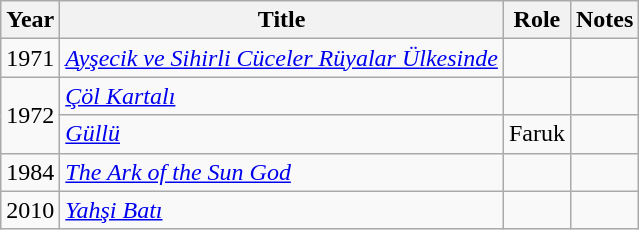<table class="wikitable sortable">
<tr>
<th>Year</th>
<th>Title</th>
<th>Role</th>
<th class="unsortable">Notes</th>
</tr>
<tr>
<td>1971</td>
<td><em><a href='#'>Ayşecik ve Sihirli Cüceler Rüyalar Ülkesinde</a></em></td>
<td></td>
<td></td>
</tr>
<tr>
<td rowspan=2>1972</td>
<td><em><a href='#'>Çöl Kartalı</a></em></td>
<td></td>
<td></td>
</tr>
<tr>
<td><em><a href='#'>Güllü</a></em></td>
<td>Faruk</td>
<td></td>
</tr>
<tr>
<td>1984</td>
<td><em><a href='#'>The Ark of the Sun God</a></em></td>
<td></td>
<td></td>
</tr>
<tr>
<td>2010</td>
<td><em><a href='#'>Yahşi Batı</a></em></td>
<td></td>
<td></td>
</tr>
</table>
